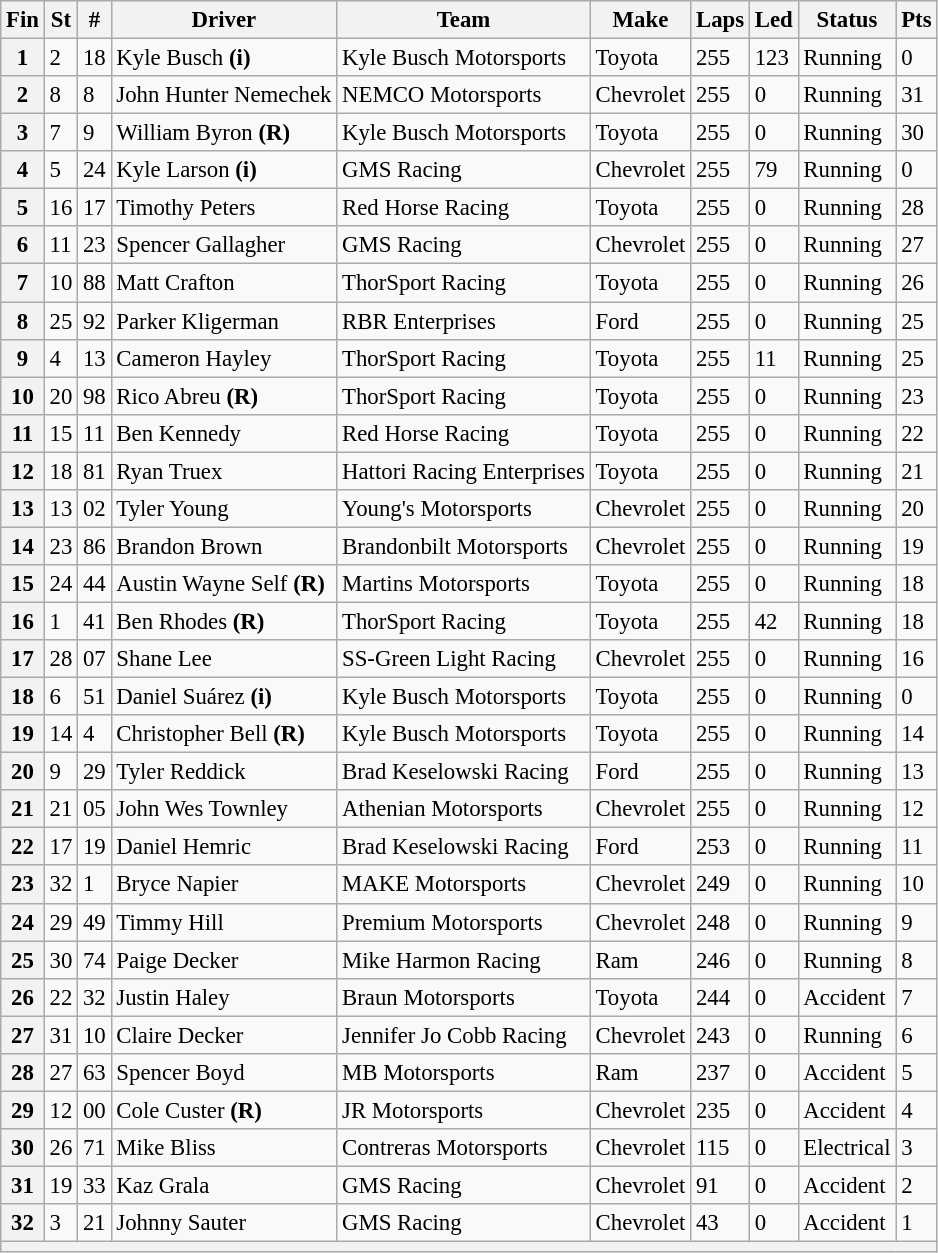<table class="wikitable" style="font-size:95%">
<tr>
<th>Fin</th>
<th>St</th>
<th>#</th>
<th>Driver</th>
<th>Team</th>
<th>Make</th>
<th>Laps</th>
<th>Led</th>
<th>Status</th>
<th>Pts</th>
</tr>
<tr>
<th>1</th>
<td>2</td>
<td>18</td>
<td>Kyle Busch <strong>(i)</strong></td>
<td>Kyle Busch Motorsports</td>
<td>Toyota</td>
<td>255</td>
<td>123</td>
<td>Running</td>
<td>0</td>
</tr>
<tr>
<th>2</th>
<td>8</td>
<td>8</td>
<td>John Hunter Nemechek</td>
<td>NEMCO Motorsports</td>
<td>Chevrolet</td>
<td>255</td>
<td>0</td>
<td>Running</td>
<td>31</td>
</tr>
<tr>
<th>3</th>
<td>7</td>
<td>9</td>
<td>William Byron <strong>(R)</strong></td>
<td>Kyle Busch Motorsports</td>
<td>Toyota</td>
<td>255</td>
<td>0</td>
<td>Running</td>
<td>30</td>
</tr>
<tr>
<th>4</th>
<td>5</td>
<td>24</td>
<td>Kyle Larson <strong>(i)</strong></td>
<td>GMS Racing</td>
<td>Chevrolet</td>
<td>255</td>
<td>79</td>
<td>Running</td>
<td>0</td>
</tr>
<tr>
<th>5</th>
<td>16</td>
<td>17</td>
<td>Timothy Peters</td>
<td>Red Horse Racing</td>
<td>Toyota</td>
<td>255</td>
<td>0</td>
<td>Running</td>
<td>28</td>
</tr>
<tr>
<th>6</th>
<td>11</td>
<td>23</td>
<td>Spencer Gallagher</td>
<td>GMS Racing</td>
<td>Chevrolet</td>
<td>255</td>
<td>0</td>
<td>Running</td>
<td>27</td>
</tr>
<tr>
<th>7</th>
<td>10</td>
<td>88</td>
<td>Matt Crafton</td>
<td>ThorSport Racing</td>
<td>Toyota</td>
<td>255</td>
<td>0</td>
<td>Running</td>
<td>26</td>
</tr>
<tr>
<th>8</th>
<td>25</td>
<td>92</td>
<td>Parker Kligerman</td>
<td>RBR Enterprises</td>
<td>Ford</td>
<td>255</td>
<td>0</td>
<td>Running</td>
<td>25</td>
</tr>
<tr>
<th>9</th>
<td>4</td>
<td>13</td>
<td>Cameron Hayley</td>
<td>ThorSport Racing</td>
<td>Toyota</td>
<td>255</td>
<td>11</td>
<td>Running</td>
<td>25</td>
</tr>
<tr>
<th>10</th>
<td>20</td>
<td>98</td>
<td>Rico Abreu <strong>(R)</strong></td>
<td>ThorSport Racing</td>
<td>Toyota</td>
<td>255</td>
<td>0</td>
<td>Running</td>
<td>23</td>
</tr>
<tr>
<th>11</th>
<td>15</td>
<td>11</td>
<td>Ben Kennedy</td>
<td>Red Horse Racing</td>
<td>Toyota</td>
<td>255</td>
<td>0</td>
<td>Running</td>
<td>22</td>
</tr>
<tr>
<th>12</th>
<td>18</td>
<td>81</td>
<td>Ryan Truex</td>
<td>Hattori Racing Enterprises</td>
<td>Toyota</td>
<td>255</td>
<td>0</td>
<td>Running</td>
<td>21</td>
</tr>
<tr>
<th>13</th>
<td>13</td>
<td>02</td>
<td>Tyler Young</td>
<td>Young's Motorsports</td>
<td>Chevrolet</td>
<td>255</td>
<td>0</td>
<td>Running</td>
<td>20</td>
</tr>
<tr>
<th>14</th>
<td>23</td>
<td>86</td>
<td>Brandon Brown</td>
<td>Brandonbilt Motorsports</td>
<td>Chevrolet</td>
<td>255</td>
<td>0</td>
<td>Running</td>
<td>19</td>
</tr>
<tr>
<th>15</th>
<td>24</td>
<td>44</td>
<td>Austin Wayne Self <strong>(R)</strong></td>
<td>Martins Motorsports</td>
<td>Toyota</td>
<td>255</td>
<td>0</td>
<td>Running</td>
<td>18</td>
</tr>
<tr>
<th>16</th>
<td>1</td>
<td>41</td>
<td>Ben Rhodes <strong>(R)</strong></td>
<td>ThorSport Racing</td>
<td>Toyota</td>
<td>255</td>
<td>42</td>
<td>Running</td>
<td>18</td>
</tr>
<tr>
<th>17</th>
<td>28</td>
<td>07</td>
<td>Shane Lee</td>
<td>SS-Green Light Racing</td>
<td>Chevrolet</td>
<td>255</td>
<td>0</td>
<td>Running</td>
<td>16</td>
</tr>
<tr>
<th>18</th>
<td>6</td>
<td>51</td>
<td>Daniel Suárez <strong>(i)</strong></td>
<td>Kyle Busch Motorsports</td>
<td>Toyota</td>
<td>255</td>
<td>0</td>
<td>Running</td>
<td>0</td>
</tr>
<tr>
<th>19</th>
<td>14</td>
<td>4</td>
<td>Christopher Bell <strong>(R)</strong></td>
<td>Kyle Busch Motorsports</td>
<td>Toyota</td>
<td>255</td>
<td>0</td>
<td>Running</td>
<td>14</td>
</tr>
<tr>
<th>20</th>
<td>9</td>
<td>29</td>
<td>Tyler Reddick</td>
<td>Brad Keselowski Racing</td>
<td>Ford</td>
<td>255</td>
<td>0</td>
<td>Running</td>
<td>13</td>
</tr>
<tr>
<th>21</th>
<td>21</td>
<td>05</td>
<td>John Wes Townley</td>
<td>Athenian Motorsports</td>
<td>Chevrolet</td>
<td>255</td>
<td>0</td>
<td>Running</td>
<td>12</td>
</tr>
<tr>
<th>22</th>
<td>17</td>
<td>19</td>
<td>Daniel Hemric</td>
<td>Brad Keselowski Racing</td>
<td>Ford</td>
<td>253</td>
<td>0</td>
<td>Running</td>
<td>11</td>
</tr>
<tr>
<th>23</th>
<td>32</td>
<td>1</td>
<td>Bryce Napier</td>
<td>MAKE Motorsports</td>
<td>Chevrolet</td>
<td>249</td>
<td>0</td>
<td>Running</td>
<td>10</td>
</tr>
<tr>
<th>24</th>
<td>29</td>
<td>49</td>
<td>Timmy Hill</td>
<td>Premium Motorsports</td>
<td>Chevrolet</td>
<td>248</td>
<td>0</td>
<td>Running</td>
<td>9</td>
</tr>
<tr>
<th>25</th>
<td>30</td>
<td>74</td>
<td>Paige Decker</td>
<td>Mike Harmon Racing</td>
<td>Ram</td>
<td>246</td>
<td>0</td>
<td>Running</td>
<td>8</td>
</tr>
<tr>
<th>26</th>
<td>22</td>
<td>32</td>
<td>Justin Haley</td>
<td>Braun Motorsports</td>
<td>Toyota</td>
<td>244</td>
<td>0</td>
<td>Accident</td>
<td>7</td>
</tr>
<tr>
<th>27</th>
<td>31</td>
<td>10</td>
<td>Claire Decker</td>
<td>Jennifer Jo Cobb Racing</td>
<td>Chevrolet</td>
<td>243</td>
<td>0</td>
<td>Running</td>
<td>6</td>
</tr>
<tr>
<th>28</th>
<td>27</td>
<td>63</td>
<td>Spencer Boyd</td>
<td>MB Motorsports</td>
<td>Ram</td>
<td>237</td>
<td>0</td>
<td>Accident</td>
<td>5</td>
</tr>
<tr>
<th>29</th>
<td>12</td>
<td>00</td>
<td>Cole Custer <strong>(R)</strong></td>
<td>JR Motorsports</td>
<td>Chevrolet</td>
<td>235</td>
<td>0</td>
<td>Accident</td>
<td>4</td>
</tr>
<tr>
<th>30</th>
<td>26</td>
<td>71</td>
<td>Mike Bliss</td>
<td>Contreras Motorsports</td>
<td>Chevrolet</td>
<td>115</td>
<td>0</td>
<td>Electrical</td>
<td>3</td>
</tr>
<tr>
<th>31</th>
<td>19</td>
<td>33</td>
<td>Kaz Grala</td>
<td>GMS Racing</td>
<td>Chevrolet</td>
<td>91</td>
<td>0</td>
<td>Accident</td>
<td>2</td>
</tr>
<tr>
<th>32</th>
<td>3</td>
<td>21</td>
<td>Johnny Sauter</td>
<td>GMS Racing</td>
<td>Chevrolet</td>
<td>43</td>
<td>0</td>
<td>Accident</td>
<td>1</td>
</tr>
<tr>
<th colspan="10"></th>
</tr>
</table>
